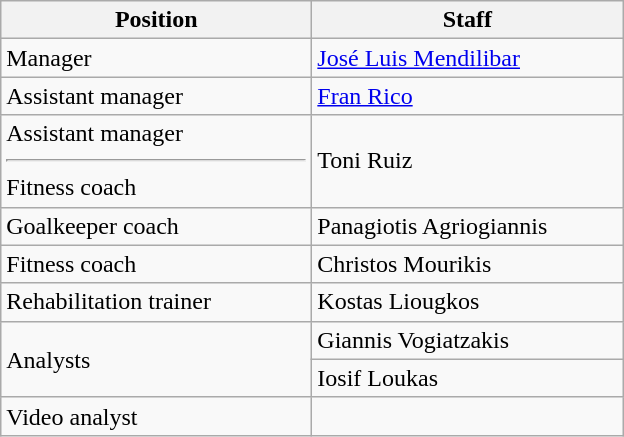<table class="wikitable" style="text-align: left">
<tr>
<th width=200>Position</th>
<th width=200>Staff</th>
</tr>
<tr>
<td>Manager</td>
<td> <a href='#'>José Luis Mendilibar</a></td>
</tr>
<tr>
<td>Assistant manager</td>
<td> <a href='#'>Fran Rico</a></td>
</tr>
<tr>
<td>Assistant manager<hr>Fitness coach</td>
<td> Toni Ruiz</td>
</tr>
<tr>
<td>Goalkeeper coach</td>
<td> Panagiotis Agriogiannis</td>
</tr>
<tr>
<td>Fitness coach</td>
<td> Christos Mourikis</td>
</tr>
<tr>
<td>Rehabilitation trainer</td>
<td> Kostas Liougkos</td>
</tr>
<tr>
<td rowspan="2">Analysts</td>
<td> Giannis Vogiatzakis</td>
</tr>
<tr>
<td> Iosif Loukas</td>
</tr>
<tr>
<td>Video analyst</td>
<td></td>
</tr>
</table>
